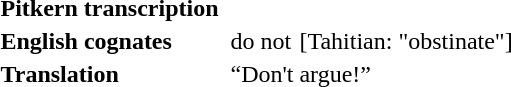<table>
<tr>
<td><strong>Pitkern transcription</strong></td>
<td></td>
<td></td>
<td></td>
</tr>
<tr>
<td><strong>English cognates</strong></td>
<td></td>
<td>do not</td>
<td>[Tahitian: "obstinate"]</td>
</tr>
<tr>
<td><strong>Translation</strong></td>
<td></td>
<td>“Don't</td>
<td>argue!”</td>
</tr>
</table>
